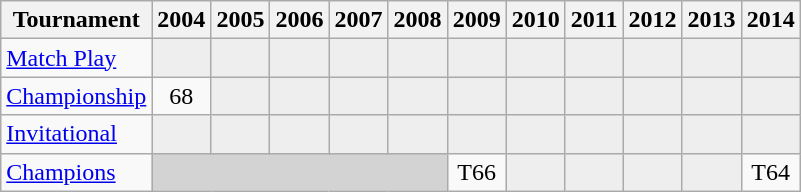<table class="wikitable" style="text-align:center;">
<tr>
<th>Tournament</th>
<th>2004</th>
<th>2005</th>
<th>2006</th>
<th>2007</th>
<th>2008</th>
<th>2009</th>
<th>2010</th>
<th>2011</th>
<th>2012</th>
<th>2013</th>
<th>2014</th>
</tr>
<tr>
<td align="left"><a href='#'>Match Play</a></td>
<td style="background:#eeeeee;"></td>
<td style="background:#eeeeee;"></td>
<td style="background:#eeeeee;"></td>
<td style="background:#eeeeee;"></td>
<td style="background:#eeeeee;"></td>
<td style="background:#eeeeee;"></td>
<td style="background:#eeeeee;"></td>
<td style="background:#eeeeee;"></td>
<td style="background:#eeeeee;"></td>
<td style="background:#eeeeee;"></td>
<td style="background:#eeeeee;"></td>
</tr>
<tr>
<td align="left"><a href='#'>Championship</a></td>
<td>68</td>
<td style="background:#eeeeee;"></td>
<td style="background:#eeeeee;"></td>
<td style="background:#eeeeee;"></td>
<td style="background:#eeeeee;"></td>
<td style="background:#eeeeee;"></td>
<td style="background:#eeeeee;"></td>
<td style="background:#eeeeee;"></td>
<td style="background:#eeeeee;"></td>
<td style="background:#eeeeee;"></td>
<td style="background:#eeeeee;"></td>
</tr>
<tr>
<td align="left"><a href='#'>Invitational</a></td>
<td style="background:#eeeeee;"></td>
<td style="background:#eeeeee;"></td>
<td style="background:#eeeeee;"></td>
<td style="background:#eeeeee;"></td>
<td style="background:#eeeeee;"></td>
<td style="background:#eeeeee;"></td>
<td style="background:#eeeeee;"></td>
<td style="background:#eeeeee;"></td>
<td style="background:#eeeeee;"></td>
<td style="background:#eeeeee;"></td>
<td style="background:#eeeeee;"></td>
</tr>
<tr>
<td align="left"><a href='#'>Champions</a></td>
<td colspan=5 style="background:#D3D3D3;"></td>
<td>T66</td>
<td style="background:#eeeeee;"></td>
<td style="background:#eeeeee;"></td>
<td style="background:#eeeeee;"></td>
<td style="background:#eeeeee;"></td>
<td>T64</td>
</tr>
</table>
